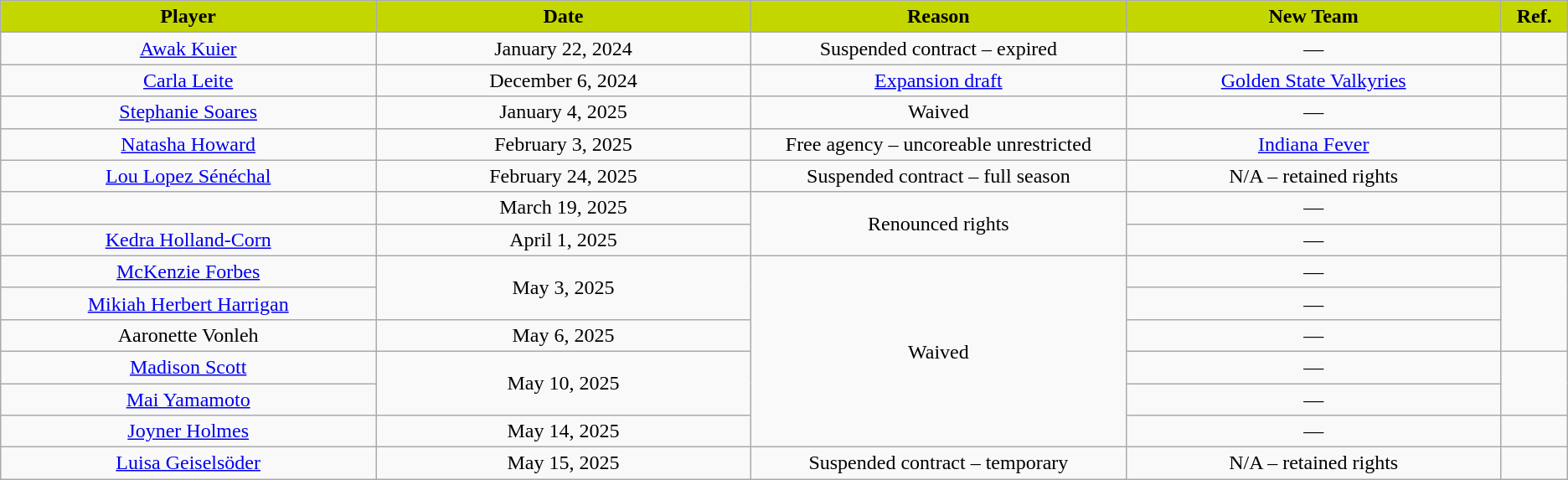<table class="wikitable sortable sortable" style="text-align: center">
<tr>
<th style="background:#C4D600;" width="10%">Player</th>
<th style="background:#C4D600;" width="10%">Date</th>
<th style="background:#C4D600;" width="10%">Reason</th>
<th style="background:#C4D600;" width="10%">New Team</th>
<th style="background:#C4D600;" width="1%" class="unsortable">Ref.</th>
</tr>
<tr>
<td><a href='#'>Awak Kuier</a></td>
<td>January 22, 2024</td>
<td>Suspended contract  – expired</td>
<td>—</td>
<td></td>
</tr>
<tr>
<td><a href='#'>Carla Leite</a></td>
<td>December 6, 2024</td>
<td><a href='#'>Expansion draft</a></td>
<td><a href='#'>Golden State Valkyries</a></td>
<td></td>
</tr>
<tr>
<td><a href='#'>Stephanie Soares</a></td>
<td>January 4, 2025</td>
<td>Waived</td>
<td>—</td>
<td></td>
</tr>
<tr>
<td><a href='#'>Natasha Howard</a></td>
<td>February 3, 2025</td>
<td>Free agency – uncoreable unrestricted</td>
<td><a href='#'>Indiana Fever</a></td>
<td></td>
</tr>
<tr>
<td><a href='#'>Lou Lopez Sénéchal</a></td>
<td>February 24, 2025</td>
<td>Suspended contract – full season</td>
<td>N/A – retained rights</td>
<td></td>
</tr>
<tr>
<td></td>
<td>March 19, 2025</td>
<td rowspan=2>Renounced rights</td>
<td>—</td>
<td></td>
</tr>
<tr>
<td><a href='#'>Kedra Holland-Corn</a></td>
<td>April 1, 2025</td>
<td>—</td>
<td></td>
</tr>
<tr>
<td><a href='#'>McKenzie Forbes</a></td>
<td rowspan=2>May 3, 2025</td>
<td rowspan="6">Waived</td>
<td>—</td>
<td rowspan=3></td>
</tr>
<tr>
<td><a href='#'>Mikiah Herbert Harrigan</a></td>
<td>—</td>
</tr>
<tr>
<td>Aaronette Vonleh</td>
<td>May 6, 2025</td>
<td>—</td>
</tr>
<tr>
<td><a href='#'>Madison Scott</a></td>
<td rowspan=2>May 10, 2025</td>
<td>—</td>
<td rowspan=2></td>
</tr>
<tr>
<td><a href='#'>Mai Yamamoto</a></td>
<td>—</td>
</tr>
<tr>
<td><a href='#'>Joyner Holmes</a></td>
<td>May 14, 2025</td>
<td>—</td>
<td></td>
</tr>
<tr>
<td><a href='#'>Luisa Geiselsöder</a></td>
<td>May 15, 2025</td>
<td>Suspended contract – temporary</td>
<td>N/A – retained rights</td>
<td></td>
</tr>
</table>
